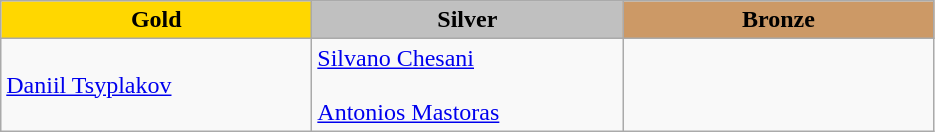<table class="wikitable" style="text-align:left">
<tr align="center">
<td width=200 bgcolor=gold><strong>Gold</strong></td>
<td width=200 bgcolor=silver><strong>Silver</strong></td>
<td width=200 bgcolor=CC9966><strong>Bronze</strong></td>
</tr>
<tr>
<td><a href='#'>Daniil Tsyplakov</a><br><em></em></td>
<td><a href='#'>Silvano Chesani</a><br><em></em><br><a href='#'>Antonios Mastoras</a><br><em></em></td>
<td></td>
</tr>
</table>
